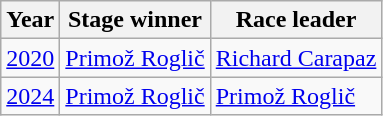<table class="wikitable">
<tr>
<th>Year</th>
<th>Stage winner</th>
<th>Race leader</th>
</tr>
<tr>
<td><a href='#'>2020</a></td>
<td> <a href='#'>Primož Roglič</a></td>
<td> <a href='#'>Richard Carapaz</a></td>
</tr>
<tr>
<td><a href='#'>2024</a></td>
<td> <a href='#'>Primož Roglič</a></td>
<td> <a href='#'>Primož Roglič</a></td>
</tr>
</table>
